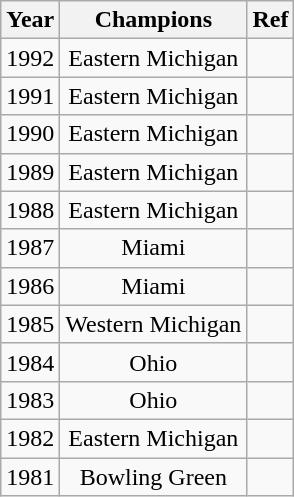<table class="wikitable" style="text-align:center" cellpadding=2 cellspacing=2>
<tr>
<th>Year</th>
<th>Champions</th>
<th>Ref</th>
</tr>
<tr>
<td>1992</td>
<td>Eastern Michigan</td>
<td></td>
</tr>
<tr>
<td>1991</td>
<td>Eastern Michigan</td>
<td></td>
</tr>
<tr>
<td>1990</td>
<td>Eastern Michigan</td>
<td></td>
</tr>
<tr>
<td>1989</td>
<td>Eastern Michigan</td>
<td></td>
</tr>
<tr>
<td>1988</td>
<td>Eastern Michigan</td>
<td></td>
</tr>
<tr>
<td>1987</td>
<td>Miami</td>
<td></td>
</tr>
<tr>
<td>1986</td>
<td>Miami</td>
<td></td>
</tr>
<tr>
<td>1985</td>
<td>Western Michigan</td>
<td></td>
</tr>
<tr>
<td>1984</td>
<td>Ohio</td>
<td></td>
</tr>
<tr>
<td>1983</td>
<td>Ohio</td>
<td></td>
</tr>
<tr>
<td>1982</td>
<td>Eastern Michigan</td>
<td></td>
</tr>
<tr>
<td>1981</td>
<td>Bowling Green</td>
<td></td>
</tr>
</table>
